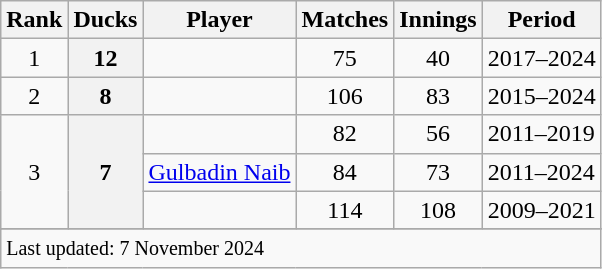<table class="wikitable sortable">
<tr>
<th scope=col>Rank</th>
<th scope=col>Ducks</th>
<th scope=col>Player</th>
<th scope=col>Matches</th>
<th scope=col>Innings</th>
<th scope=col>Period</th>
</tr>
<tr>
<td align="center">1</td>
<th scope="row" style="text-align:center;">12</th>
<td></td>
<td align="center">75</td>
<td align="center">40</td>
<td>2017–2024</td>
</tr>
<tr>
<td align="center">2</td>
<th scope="row" style="text-align:center;">8</th>
<td></td>
<td align="center">106</td>
<td align="center">83</td>
<td>2015–2024</td>
</tr>
<tr>
<td rowspan="3" align="center">3</td>
<th rowspan="3" scope="row" style="text-align:center;">7</th>
<td></td>
<td align="center">82</td>
<td align="center">56</td>
<td>2011–2019</td>
</tr>
<tr>
<td><a href='#'>Gulbadin Naib</a></td>
<td align="center">84</td>
<td align="center">73</td>
<td>2011–2024</td>
</tr>
<tr>
<td></td>
<td align="center">114</td>
<td align="center">108</td>
<td>2009–2021</td>
</tr>
<tr>
</tr>
<tr class="sortbottom">
<td colspan="6"><small>Last updated: 7 November 2024</small></td>
</tr>
</table>
